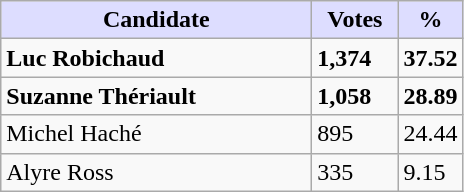<table class="wikitable">
<tr>
<th style="background:#ddf; width:200px;">Candidate</th>
<th style="background:#ddf; width:50px;">Votes</th>
<th style="background:#ddf; width:30px;">%</th>
</tr>
<tr>
<td><strong>Luc Robichaud</strong></td>
<td><strong>1,374</strong></td>
<td><strong>37.52</strong></td>
</tr>
<tr>
<td><strong>Suzanne Thériault</strong></td>
<td><strong>1,058</strong></td>
<td><strong>28.89</strong></td>
</tr>
<tr>
<td>Michel Haché</td>
<td>895</td>
<td>24.44</td>
</tr>
<tr>
<td>Alyre Ross</td>
<td>335</td>
<td>9.15</td>
</tr>
</table>
